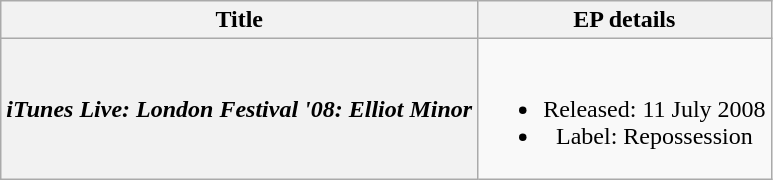<table class="wikitable plainrowheaders" style="text-align:center;">
<tr>
<th scope="col">Title</th>
<th scope="col">EP details</th>
</tr>
<tr>
<th scope="row"><em>iTunes Live: London Festival '08: Elliot Minor</em></th>
<td><br><ul><li>Released: 11 July 2008</li><li>Label: Repossession</li></ul></td>
</tr>
</table>
